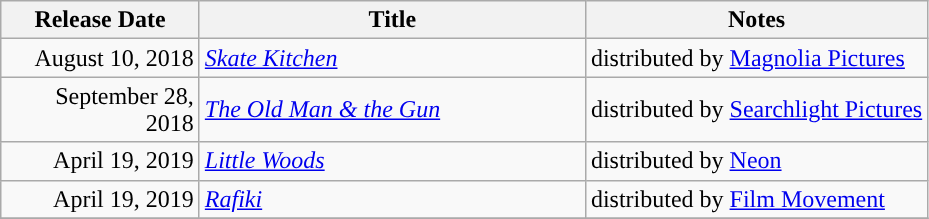<table class="wikitable sortable">
<tr>
<th style="width:125px;">Release Date</th>
<th style="width:250px;">Title</th>
<th>Notes</th>
</tr>
<tr>
<td style="text-align:right;">August 10, 2018</td>
<td><em><a href='#'>Skate Kitchen</a></em></td>
<td>distributed by <a href='#'>Magnolia Pictures</a></td>
</tr>
<tr>
<td style="text-align:right;">September 28, 2018</td>
<td><em><a href='#'>The Old Man & the Gun</a></em></td>
<td>distributed by <a href='#'>Searchlight Pictures</a></td>
</tr>
<tr>
<td style="text-align:right;">April 19, 2019</td>
<td><em><a href='#'>Little Woods</a></em></td>
<td>distributed by <a href='#'>Neon</a></td>
</tr>
<tr>
<td style="text-align:right;">April 19, 2019</td>
<td><em><a href='#'>Rafiki</a></em></td>
<td>distributed by <a href='#'>Film Movement</a></td>
</tr>
<tr>
</tr>
</table>
